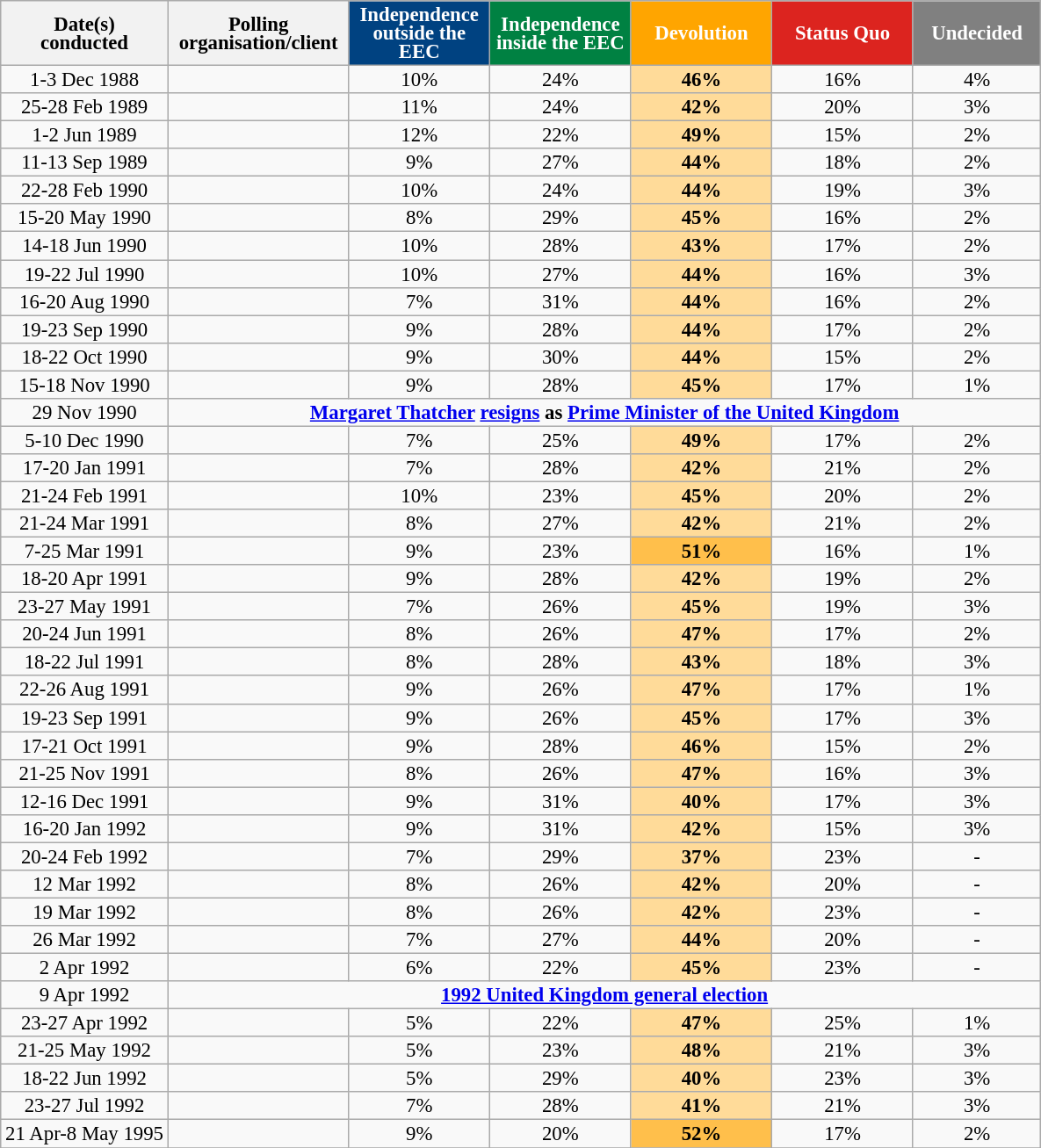<table class="wikitable sortable" style="text-align: center; line-height: 14px; font-size: 95%;">
<tr>
<th style="width: 120px;" !>Date(s)<br>conducted</th>
<th style="width: 130px;">Polling organisation/client</th>
<th class="unsortable" style="background:#004281; width: 100px; color: white;">Independence outside the EEC</th>
<th class="unsortable" style="background: rgb(0, 129, 66); width: 100px; color: white;">Independence inside the EEC</th>
<th class="unsortable" style="background: orange; width: 100px; color: white;">Devolution</th>
<th class="unsortable" style="background: rgb(220, 36, 31); width: 100px; color: white;">Status Quo</th>
<th class="unsortable" style="background: gray; width: 90px; color: white;">Undecided</th>
</tr>
<tr>
<td data-sort-value="1988-12-3">1-3 Dec 1988</td>
<td></td>
<td>10%</td>
<td>24%</td>
<td style="background: rgb(255, 219, 153);"><strong>46%</strong></td>
<td>16%</td>
<td>4%</td>
</tr>
<tr>
<td data-sort-value="1989-2-28">25-28 Feb 1989</td>
<td></td>
<td>11%</td>
<td>24%</td>
<td style="background: rgb(255, 219, 153);"><strong>42%</strong></td>
<td>20%</td>
<td>3%</td>
</tr>
<tr>
<td data-sort-value="1989-6-1">1-2 Jun 1989</td>
<td></td>
<td>12%</td>
<td>22%</td>
<td style="background: rgb(255, 219, 153);"><strong>49%</strong></td>
<td>15%</td>
<td>2%</td>
</tr>
<tr>
<td data-sort-value="1989-9-13">11-13 Sep 1989</td>
<td></td>
<td>9%</td>
<td>27%</td>
<td style="background: rgb(255, 219, 153);"><strong>44%</strong></td>
<td>18%</td>
<td>2%</td>
</tr>
<tr>
<td data-sort-value="1990-2-28">22-28 Feb 1990</td>
<td></td>
<td>10%</td>
<td>24%</td>
<td style="background: rgb(255, 219, 153);"><strong>44%</strong></td>
<td>19%</td>
<td>3%</td>
</tr>
<tr>
<td data-sort-value="1990-5-20">15-20 May 1990</td>
<td></td>
<td>8%</td>
<td>29%</td>
<td style="background: rgb(255, 219, 153);"><strong>45%</strong></td>
<td>16%</td>
<td>2%</td>
</tr>
<tr>
<td data-sort-value="1990-6-18">14-18 Jun 1990</td>
<td></td>
<td>10%</td>
<td>28%</td>
<td style="background: rgb(255, 219, 153);"><strong>43%</strong></td>
<td>17%</td>
<td>2%</td>
</tr>
<tr>
<td data-sort-value="1990-7-22">19-22 Jul 1990</td>
<td></td>
<td>10%</td>
<td>27%</td>
<td style="background: rgb(255, 219, 153);"><strong>44%</strong></td>
<td>16%</td>
<td>3%</td>
</tr>
<tr>
<td data-sort-value="1990-8-20">16-20 Aug 1990</td>
<td></td>
<td>7%</td>
<td>31%</td>
<td style="background: rgb(255, 219, 153);"><strong>44%</strong></td>
<td>16%</td>
<td>2%</td>
</tr>
<tr>
<td data-sort-value="1990-9-23">19-23 Sep 1990</td>
<td></td>
<td>9%</td>
<td>28%</td>
<td style="background: rgb(255, 219, 153);"><strong>44%</strong></td>
<td>17%</td>
<td>2%</td>
</tr>
<tr>
<td data-sort-value="1990-10-22">18-22 Oct 1990</td>
<td></td>
<td>9%</td>
<td>30%</td>
<td style="background: rgb(255, 219, 153);"><strong>44%</strong></td>
<td>15%</td>
<td>2%</td>
</tr>
<tr>
<td data-sort-value="1990-11-18">15-18 Nov 1990</td>
<td></td>
<td>9%</td>
<td>28%</td>
<td style="background: rgb(255, 219, 153);"><strong>45%</strong></td>
<td>17%</td>
<td>1%</td>
</tr>
<tr>
<td data-sort-value="1990-11-29">29 Nov 1990</td>
<td colspan="6"><strong><a href='#'>Margaret Thatcher</a> <a href='#'>resigns</a> as <a href='#'>Prime Minister of the United Kingdom</a></strong></td>
</tr>
<tr>
<td data-sort-value="1990-12-10">5-10 Dec 1990</td>
<td></td>
<td>7%</td>
<td>25%</td>
<td style="background: rgb(255, 219, 153);"><strong>49%</strong></td>
<td>17%</td>
<td>2%</td>
</tr>
<tr>
<td data-sort-value="1991-1-20">17-20 Jan 1991</td>
<td></td>
<td>7%</td>
<td>28%</td>
<td style="background: rgb(255, 219, 153);"><strong>42%</strong></td>
<td>21%</td>
<td>2%</td>
</tr>
<tr>
<td data-sort-value="1991-2-24">21-24 Feb 1991</td>
<td></td>
<td>10%</td>
<td>23%</td>
<td style="background: rgb(255, 219, 153);"><strong>45%</strong></td>
<td>20%</td>
<td>2%</td>
</tr>
<tr>
<td data-sort-value="1991-3-24">21-24 Mar 1991</td>
<td></td>
<td>8%</td>
<td>27%</td>
<td style="background: rgb(255, 219, 153);"><strong>42%</strong></td>
<td>21%</td>
<td>2%</td>
</tr>
<tr>
<td data-sort-value="1991-3-25">7-25 Mar 1991</td>
<td></td>
<td>9%</td>
<td>23%</td>
<td style="background: rgb(255, 191, 75);"><strong>51%</strong></td>
<td>16%</td>
<td>1%</td>
</tr>
<tr>
<td data-sort-value="1991-4-20">18-20 Apr 1991</td>
<td></td>
<td>9%</td>
<td>28%</td>
<td style="background: rgb(255, 219, 153);"><strong>42%</strong></td>
<td>19%</td>
<td>2%</td>
</tr>
<tr>
<td data-sort-value="1991-5-27">23-27 May 1991</td>
<td></td>
<td>7%</td>
<td>26%</td>
<td style="background: rgb(255, 219, 153);"><strong>45%</strong></td>
<td>19%</td>
<td>3%</td>
</tr>
<tr>
<td data-sort-value="1991-6-24">20-24 Jun 1991</td>
<td></td>
<td>8%</td>
<td>26%</td>
<td style="background: rgb(255, 219, 153);"><strong>47%</strong></td>
<td>17%</td>
<td>2%</td>
</tr>
<tr>
<td data-sort-value="1991-7-22">18-22 Jul 1991</td>
<td></td>
<td>8%</td>
<td>28%</td>
<td style="background: rgb(255, 219, 153);"><strong>43%</strong></td>
<td>18%</td>
<td>3%</td>
</tr>
<tr>
<td data-sort-value="1991-8-26">22-26 Aug 1991</td>
<td></td>
<td>9%</td>
<td>26%</td>
<td style="background: rgb(255, 219, 153);"><strong>47%</strong></td>
<td>17%</td>
<td>1%</td>
</tr>
<tr>
<td data-sort-value="1991-9-23">19-23 Sep 1991</td>
<td></td>
<td>9%</td>
<td>26%</td>
<td style="background: rgb(255, 219, 153);"><strong>45%</strong></td>
<td>17%</td>
<td>3%</td>
</tr>
<tr>
<td data-sort-value="1991-10-21">17-21 Oct 1991</td>
<td></td>
<td>9%</td>
<td>28%</td>
<td style="background: rgb(255, 219, 153);"><strong>46%</strong></td>
<td>15%</td>
<td>2%</td>
</tr>
<tr>
<td data-sort-value="1991-11-25">21-25 Nov 1991</td>
<td></td>
<td>8%</td>
<td>26%</td>
<td style="background: rgb(255, 219, 153);"><strong>47%</strong></td>
<td>16%</td>
<td>3%</td>
</tr>
<tr>
<td data-sort-value="1991-12-16">12-16 Dec 1991</td>
<td></td>
<td>9%</td>
<td>31%</td>
<td style="background: rgb(255, 219, 153);"><strong>40%</strong></td>
<td>17%</td>
<td>3%</td>
</tr>
<tr>
<td data-sort-value="1992-1-20">16-20 Jan 1992</td>
<td></td>
<td>9%</td>
<td>31%</td>
<td style="background: rgb(255, 219, 153);"><strong>42%</strong></td>
<td>15%</td>
<td>3%</td>
</tr>
<tr>
<td data-sort-value="1992-2-24">20-24 Feb 1992</td>
<td></td>
<td>7%</td>
<td>29%</td>
<td style="background: rgb(255, 219, 153);"><strong>37%</strong></td>
<td>23%</td>
<td>-</td>
</tr>
<tr>
<td data-sort-value="1992-3-12">12 Mar 1992</td>
<td></td>
<td>8%</td>
<td>26%</td>
<td style="background: rgb(255, 219, 153);"><strong>42%</strong></td>
<td>20%</td>
<td>-</td>
</tr>
<tr>
<td data-sort-value="1992-3-19">19 Mar 1992</td>
<td></td>
<td>8%</td>
<td>26%</td>
<td style="background: rgb(255, 219, 153);"><strong>42%</strong></td>
<td>23%</td>
<td>-</td>
</tr>
<tr>
<td data-sort-value="1992-3-26">26 Mar 1992</td>
<td></td>
<td>7%</td>
<td>27%</td>
<td style="background: rgb(255, 219, 153);"><strong>44%</strong></td>
<td>20%</td>
<td>-</td>
</tr>
<tr>
<td data-sort-value="1992-4-2">2 Apr 1992</td>
<td></td>
<td>6%</td>
<td>22%</td>
<td style="background: rgb(255, 219, 153);"><strong>45%</strong></td>
<td>23%</td>
<td>-</td>
</tr>
<tr>
<td data-sort-value="1992-4-9">9 Apr 1992</td>
<td colspan="6"><strong><a href='#'>1992 United Kingdom general election</a></strong></td>
</tr>
<tr>
<td data-sort-value="1992-4-27">23-27 Apr 1992</td>
<td></td>
<td>5%</td>
<td>22%</td>
<td style="background: rgb(255, 219, 153);"><strong>47%</strong></td>
<td>25%</td>
<td>1%</td>
</tr>
<tr>
<td data-sort-value="1992-5-25">21-25 May 1992</td>
<td></td>
<td>5%</td>
<td>23%</td>
<td style="background: rgb(255, 219, 153);"><strong>48%</strong></td>
<td>21%</td>
<td>3%</td>
</tr>
<tr>
<td data-sort-value="1992-6-22">18-22 Jun 1992</td>
<td></td>
<td>5%</td>
<td>29%</td>
<td style="background: rgb(255, 219, 153);"><strong>40%</strong></td>
<td>23%</td>
<td>3%</td>
</tr>
<tr>
<td data-sort-value="1992-7-27">23-27 Jul 1992</td>
<td></td>
<td>7%</td>
<td>28%</td>
<td style="background: rgb(255, 219, 153);"><strong>41%</strong></td>
<td>21%</td>
<td>3%</td>
</tr>
<tr>
<td data-sort-value="1995-5-8">21 Apr-8 May 1995</td>
<td></td>
<td>9%</td>
<td>20%</td>
<td style="background: rgb(255, 191, 75);"><strong>52%</strong></td>
<td>17%</td>
<td>2%</td>
</tr>
<tr>
</tr>
</table>
